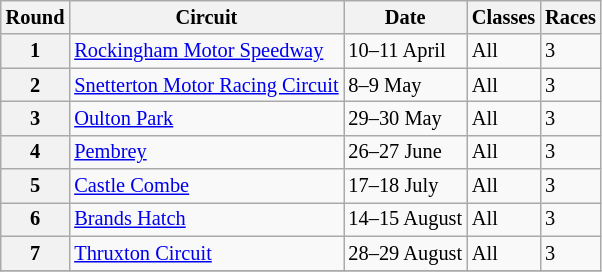<table class="wikitable" style="font-size: 85%;">
<tr>
<th>Round</th>
<th>Circuit</th>
<th>Date</th>
<th>Classes</th>
<th>Races</th>
</tr>
<tr>
<th>1</th>
<td><a href='#'>Rockingham Motor Speedway</a></td>
<td>10–11 April</td>
<td>All</td>
<td>3</td>
</tr>
<tr>
<th>2</th>
<td><a href='#'>Snetterton Motor Racing Circuit</a></td>
<td>8–9 May</td>
<td>All</td>
<td>3</td>
</tr>
<tr>
<th>3</th>
<td><a href='#'>Oulton Park</a></td>
<td>29–30 May</td>
<td>All</td>
<td>3</td>
</tr>
<tr>
<th>4</th>
<td><a href='#'>Pembrey</a></td>
<td>26–27 June</td>
<td>All</td>
<td>3</td>
</tr>
<tr>
<th>5</th>
<td><a href='#'>Castle Combe</a></td>
<td>17–18 July</td>
<td>All</td>
<td>3</td>
</tr>
<tr>
<th>6</th>
<td><a href='#'>Brands Hatch</a></td>
<td>14–15 August</td>
<td>All</td>
<td>3</td>
</tr>
<tr>
<th>7</th>
<td><a href='#'>Thruxton Circuit</a></td>
<td>28–29 August</td>
<td>All</td>
<td>3</td>
</tr>
<tr>
</tr>
</table>
